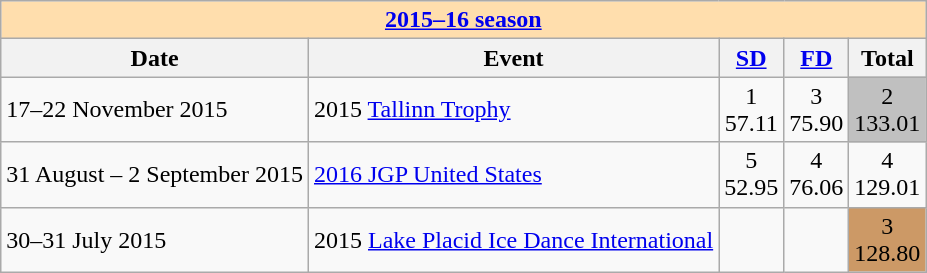<table class="wikitable">
<tr>
<td style="background-color: #ffdead; " colspan=5 align=center><a href='#'><strong>2015–16 season</strong></a></td>
</tr>
<tr>
<th>Date</th>
<th>Event</th>
<th><a href='#'>SD</a></th>
<th><a href='#'>FD</a></th>
<th>Total</th>
</tr>
<tr>
<td>17–22 November 2015</td>
<td>2015 <a href='#'>Tallinn Trophy</a></td>
<td align=center>1 <br> 57.11</td>
<td align=center>3 <br> 75.90</td>
<td align=center bgcolor=silver>2 <br> 133.01</td>
</tr>
<tr>
<td>31 August – 2 September 2015</td>
<td><a href='#'>2016 JGP United States</a></td>
<td align=center>5 <br> 52.95</td>
<td align=center>4 <br> 76.06</td>
<td align=center>4 <br> 129.01</td>
</tr>
<tr>
<td>30–31 July 2015</td>
<td>2015 <a href='#'>Lake Placid Ice Dance International</a></td>
<td align=center></td>
<td align=center></td>
<td align=center bgcolor=cc9966>3 <br> 128.80</td>
</tr>
</table>
